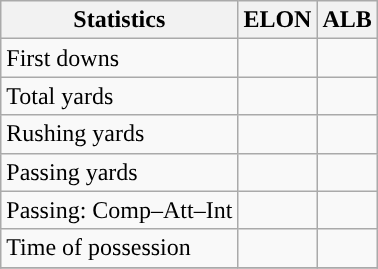<table class="wikitable" style="float: left;">
<tr>
<th>Statistics</th>
<th>ELON</th>
<th>ALB</th>
</tr>
<tr>
<td>First downs</td>
<td></td>
<td></td>
</tr>
<tr>
<td>Total yards</td>
<td></td>
<td></td>
</tr>
<tr>
<td>Rushing yards</td>
<td></td>
<td></td>
</tr>
<tr>
<td>Passing yards</td>
<td></td>
<td></td>
</tr>
<tr>
<td>Passing: Comp–Att–Int</td>
<td></td>
<td></td>
</tr>
<tr>
<td>Time of possession</td>
<td></td>
<td></td>
</tr>
<tr>
</tr>
</table>
